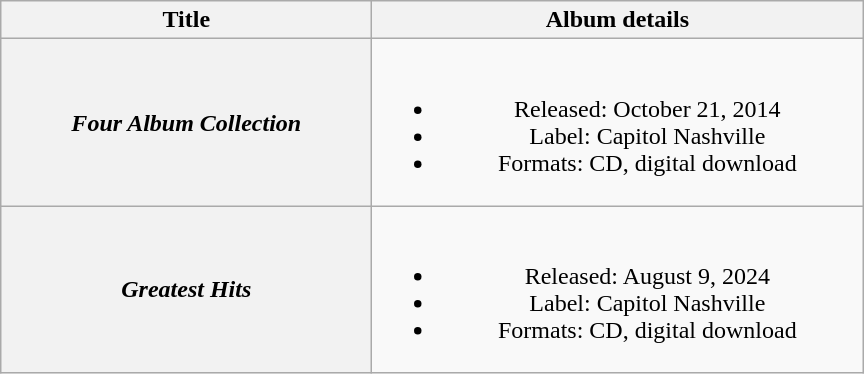<table class="wikitable plainrowheaders" style="text-align:center;" border="1">
<tr>
<th scope="col" style="width:15em;">Title</th>
<th scope="col" style="width:20em;">Album details</th>
</tr>
<tr>
<th scope="row"><em>Four Album Collection</em></th>
<td><br><ul><li>Released: October 21, 2014</li><li>Label: Capitol Nashville</li><li>Formats: CD, digital download</li></ul></td>
</tr>
<tr>
<th scope="row"><em>Greatest Hits</em></th>
<td><br><ul><li>Released: August 9, 2024</li><li>Label: Capitol Nashville</li><li>Formats: CD, digital download</li></ul></td>
</tr>
</table>
